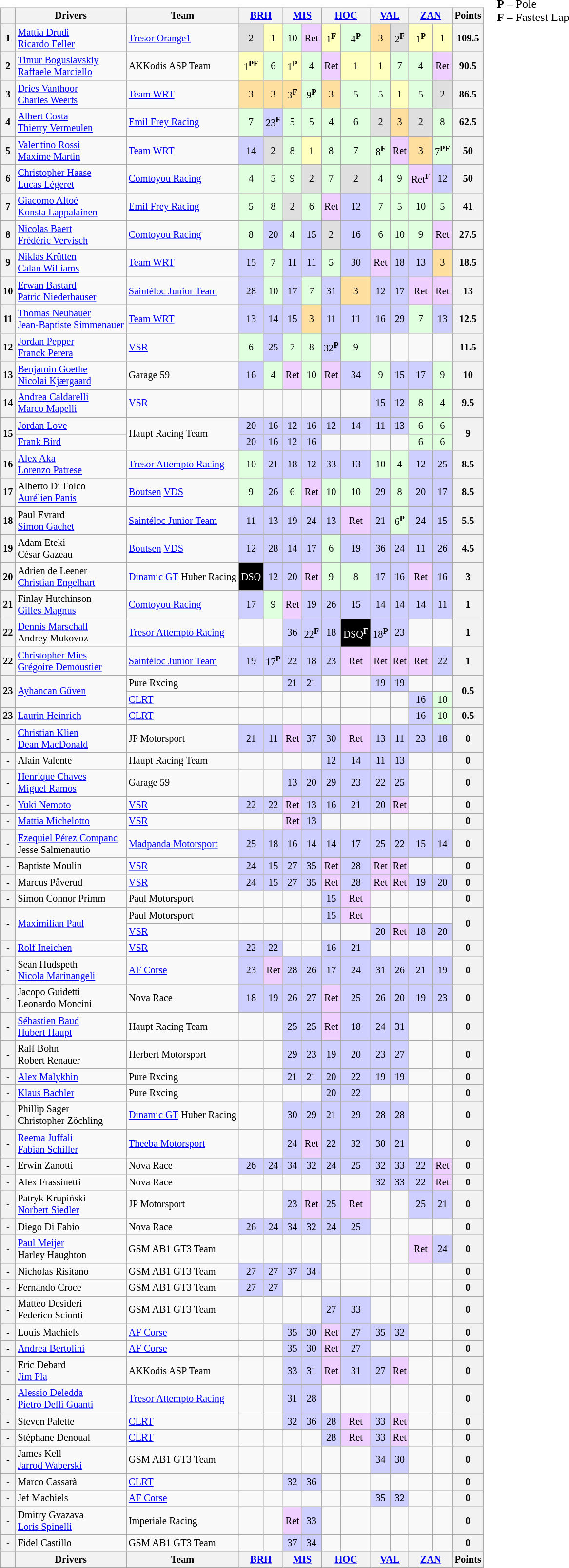<table>
<tr>
<td><br><table class="wikitable" style="font-size:85%; text-align:center;">
<tr>
<th></th>
<th>Drivers</th>
<th>Team</th>
<th colspan=2><a href='#'>BRH</a><br></th>
<th colspan=2><a href='#'>MIS</a><br></th>
<th colspan=2><a href='#'>HOC</a><br></th>
<th colspan=2><a href='#'>VAL</a><br></th>
<th colspan=2><a href='#'>ZAN</a><br></th>
<th>Points</th>
</tr>
<tr>
<th>1</th>
<td align="left"> <a href='#'>Mattia Drudi</a><br> <a href='#'>Ricardo Feller</a></td>
<td align="left"> <a href='#'>Tresor Orange1</a></td>
<td style="background:#dfdfdf;">2</td>
<td style="background:#ffffbf;">1</td>
<td style="background:#dfffdf;">10</td>
<td style="background:#efcfff;">Ret</td>
<td style="background:#ffffbf;">1<sup><strong>F</strong></sup></td>
<td style="background:#dfffdf;">4<sup><strong>P</strong></sup></td>
<td style="background:#ffdf9f;">3</td>
<td style="background:#dfdfdf;">2<sup><strong>F</strong></sup></td>
<td style="background:#ffffbf;">1<sup><strong>P</strong></sup></td>
<td style="background:#ffffbf;">1</td>
<th>109.5</th>
</tr>
<tr>
<th>2</th>
<td align=left> <a href='#'>Timur Boguslavskiy</a><br> <a href='#'>Raffaele Marciello</a></td>
<td align=left> AKKodis ASP Team</td>
<td style="background:#ffffbf;">1<sup><strong>PF</strong></sup></td>
<td style="background:#dfffdf;">6</td>
<td style="background:#ffffbf;">1<sup><strong>P</strong></sup></td>
<td style="background:#dfffdf;">4</td>
<td style="background:#efcfff;">Ret</td>
<td style="background:#ffffbf;">1</td>
<td style="background:#ffffbf;">1</td>
<td style="background:#dfffdf;">7</td>
<td style="background:#dfffdf;">4</td>
<td style="background:#efcfff;">Ret</td>
<th>90.5</th>
</tr>
<tr>
<th>3</th>
<td align=left> <a href='#'>Dries Vanthoor</a><br> <a href='#'>Charles Weerts</a></td>
<td align=left> <a href='#'>Team WRT</a></td>
<td style="background:#ffdf9f;">3</td>
<td style="background:#ffdf9f;">3</td>
<td style="background:#ffdf9f;">3<sup><strong>F</strong></sup></td>
<td style="background:#dfffdf;">9<sup><strong>P</strong></sup></td>
<td style="background:#ffdf9f;">3</td>
<td style="background:#dfffdf;">5</td>
<td style="background:#dfffdf;">5</td>
<td style="background:#ffffbf;">1</td>
<td style="background:#dfffdf;">5</td>
<td style="background:#dfdfdf;">2</td>
<th>86.5</th>
</tr>
<tr>
<th>4</th>
<td align="left"> <a href='#'>Albert Costa</a><br> <a href='#'>Thierry Vermeulen</a></td>
<td align="left"> <a href='#'>Emil Frey Racing</a></td>
<td style="background:#dfffdf;">7</td>
<td style="background:#cfcfff;">23<sup><strong>F</strong></sup></td>
<td style="background:#dfffdf;">5</td>
<td style="background:#dfffdf;">5</td>
<td style="background:#dfffdf;">4</td>
<td style="background:#dfffdf;">6</td>
<td style="background:#dfdfdf;">2</td>
<td style="background:#ffdf9f;">3</td>
<td style="background:#dfdfdf;">2</td>
<td style="background:#dfffdf;">8</td>
<th>62.5</th>
</tr>
<tr>
<th>5</th>
<td align="left"> <a href='#'>Valentino Rossi</a><br> <a href='#'>Maxime Martin</a></td>
<td align="left"> <a href='#'>Team WRT</a></td>
<td style="background:#cfcfff;">14</td>
<td style="background:#dfdfdf;">2</td>
<td style="background:#dfffdf;">8</td>
<td style="background:#ffffbf;">1</td>
<td style="background:#dfffdf;">8</td>
<td style="background:#dfffdf;">7</td>
<td style="background:#dfffdf;">8<sup><strong>F</strong></sup></td>
<td style="background:#efcfff;">Ret</td>
<td style="background:#ffdf9f;">3</td>
<td style="background:#dfffdf;">7<sup><strong>PF</strong></sup></td>
<th>50</th>
</tr>
<tr>
<th>6</th>
<td align="left"> <a href='#'>Christopher Haase</a><br> <a href='#'>Lucas Légeret</a></td>
<td align="left"> <a href='#'>Comtoyou Racing</a></td>
<td style="background:#dfffdf;">4</td>
<td style="background:#dfffdf;">5</td>
<td style="background:#dfffdf;">9</td>
<td style="background:#dfdfdf;">2</td>
<td style="background:#dfffdf;">7</td>
<td style="background:#dfdfdf;">2</td>
<td style="background:#dfffdf;">4</td>
<td style="background:#dfffdf;">9</td>
<td style="background:#efcfff;">Ret<sup><strong>F</strong></sup></td>
<td style="background:#cfcfff;">12</td>
<th>50</th>
</tr>
<tr>
<th>7</th>
<td align=left> <a href='#'>Giacomo Altoè</a><br> <a href='#'>Konsta Lappalainen</a></td>
<td align=left> <a href='#'>Emil Frey Racing</a></td>
<td style="background:#dfffdf;">5</td>
<td style="background:#dfffdf;">8</td>
<td style="background:#dfdfdf;">2</td>
<td style="background:#dfffdf;">6</td>
<td style="background:#efcfff;">Ret</td>
<td style="background:#cfcfff;">12</td>
<td style="background:#dfffdf;">7</td>
<td style="background:#dfffdf;">5</td>
<td style="background:#dfffdf;">10</td>
<td style="background:#dfffdf;">5</td>
<th>41</th>
</tr>
<tr>
<th>8</th>
<td align=left> <a href='#'>Nicolas Baert</a><br> <a href='#'>Frédéric Vervisch</a></td>
<td align=left> <a href='#'>Comtoyou Racing</a></td>
<td style="background:#dfffdf;">8</td>
<td style="background:#cfcfff;">20</td>
<td style="background:#dfffdf;">4</td>
<td style="background:#cfcfff;">15</td>
<td style="background:#dfdfdf;">2</td>
<td style="background:#cfcfff;">16</td>
<td style="background:#dfffdf;">6</td>
<td style="background:#dfffdf;">10</td>
<td style="background:#dfffdf;">9</td>
<td style="background:#efcfff;">Ret</td>
<th>27.5</th>
</tr>
<tr>
<th>9</th>
<td align="left"> <a href='#'>Niklas Krütten</a><br> <a href='#'>Calan Williams</a></td>
<td align="left"> <a href='#'>Team WRT</a></td>
<td style="background:#cfcfff;">15</td>
<td style="background:#dfffdf;">7</td>
<td style="background:#cfcfff;">11</td>
<td style="background:#cfcfff;">11</td>
<td style="background:#dfffdf;">5</td>
<td style="background:#cfcfff;">30</td>
<td style="background:#efcfff;">Ret</td>
<td style="background:#cfcfff;">18</td>
<td style="background:#cfcfff;">13</td>
<td style="background:#ffdf9f;">3</td>
<th>18.5</th>
</tr>
<tr>
<th>10</th>
<td align="left"> <a href='#'>Erwan Bastard</a><br> <a href='#'>Patric Niederhauser</a></td>
<td align="left"> <a href='#'>Saintéloc Junior Team</a></td>
<td style="background:#cfcfff;">28</td>
<td style="background:#dfffdf;">10</td>
<td style="background:#cfcfff;">17</td>
<td style="background:#dfffdf;">7</td>
<td style="background:#cfcfff;">31</td>
<td style="background:#ffdf9f;">3</td>
<td style="background:#cfcfff;">12</td>
<td style="background:#cfcfff;">17</td>
<td style="background:#efcfff;">Ret</td>
<td style="background:#efcfff;">Ret</td>
<th>13</th>
</tr>
<tr>
<th>11</th>
<td align=left> <a href='#'>Thomas Neubauer</a><br> <a href='#'>Jean-Baptiste Simmenauer</a></td>
<td align=left> <a href='#'>Team WRT</a></td>
<td style="background:#cfcfff;">13</td>
<td style="background:#cfcfff;">14</td>
<td style="background:#cfcfff;">15</td>
<td style="background:#ffdf9f;">3</td>
<td style="background:#cfcfff;">11</td>
<td style="background:#cfcfff;">11</td>
<td style="background:#cfcfff;">16</td>
<td style="background:#cfcfff;">29</td>
<td style="background:#dfffdf;">7</td>
<td style="background:#cfcfff;">13</td>
<th>12.5</th>
</tr>
<tr>
<th>12</th>
<td align="left"> <a href='#'>Jordan Pepper</a><br> <a href='#'>Franck Perera</a></td>
<td align="left"> <a href='#'>VSR</a></td>
<td style="background:#dfffdf;">6</td>
<td style="background:#cfcfff;">25</td>
<td style="background:#dfffdf;">7</td>
<td style="background:#dfffdf;">8</td>
<td style="background:#cfcfff;">32<sup><strong>P</strong></sup></td>
<td style="background:#dfffdf;">9</td>
<td></td>
<td></td>
<td></td>
<td></td>
<th>11.5</th>
</tr>
<tr>
<th>13</th>
<td align="left"> <a href='#'>Benjamin Goethe</a><br> <a href='#'>Nicolai Kjærgaard</a></td>
<td align="left"> Garage 59</td>
<td style="background:#cfcfff;">16</td>
<td style="background:#dfffdf;">4</td>
<td style="background:#efcfff;">Ret</td>
<td style="background:#dfffdf;">10</td>
<td style="background:#efcfff;">Ret</td>
<td style="background:#cfcfff;">34</td>
<td style="background:#dfffdf;">9</td>
<td style="background:#cfcfff;">15</td>
<td style="background:#cfcfff;">17</td>
<td style="background:#dfffdf;">9</td>
<th>10</th>
</tr>
<tr>
<th>14</th>
<td align="left"> <a href='#'>Andrea Caldarelli</a><br> <a href='#'>Marco Mapelli</a></td>
<td align="left"> <a href='#'>VSR</a></td>
<td></td>
<td></td>
<td></td>
<td></td>
<td></td>
<td></td>
<td style="background:#cfcfff;">15</td>
<td style="background:#cfcfff;">12</td>
<td style="background:#dfffdf;">8</td>
<td style="background:#dfffdf;">4</td>
<th>9.5</th>
</tr>
<tr>
<th rowspan="2">15</th>
<td align="left"> <a href='#'>Jordan Love</a></td>
<td rowspan="2" align="left"> Haupt Racing Team</td>
<td style="background:#cfcfff;">20</td>
<td style="background:#cfcfff;">16</td>
<td style="background:#cfcfff;">12</td>
<td style="background:#cfcfff;">16</td>
<td style="background:#cfcfff;">12</td>
<td style="background:#cfcfff;">14</td>
<td style="background:#cfcfff;">11</td>
<td style="background:#cfcfff;">13</td>
<td style="background:#dfffdf;">6</td>
<td style="background:#dfffdf;">6</td>
<th rowspan="2">9</th>
</tr>
<tr>
<td align="left"> <a href='#'>Frank Bird</a></td>
<td style="background:#cfcfff;">20</td>
<td style="background:#cfcfff;">16</td>
<td style="background:#cfcfff;">12</td>
<td style="background:#cfcfff;">16</td>
<td></td>
<td></td>
<td></td>
<td></td>
<td style="background:#dfffdf;">6</td>
<td style="background:#dfffdf;">6</td>
</tr>
<tr>
<th>16</th>
<td align="left"> <a href='#'>Alex Aka</a><br> <a href='#'>Lorenzo Patrese</a></td>
<td align="left"> <a href='#'>Tresor Attempto Racing</a></td>
<td style="background:#dfffdf;">10</td>
<td style="background:#cfcfff;">21</td>
<td style="background:#cfcfff;">18</td>
<td style="background:#cfcfff;">12</td>
<td style="background:#cfcfff;">33</td>
<td style="background:#cfcfff;">13</td>
<td style="background:#dfffdf;">10</td>
<td style="background:#dfffdf;">4</td>
<td style="background:#cfcfff;">12</td>
<td style="background:#cfcfff;">25</td>
<th>8.5</th>
</tr>
<tr>
<th>17</th>
<td align="left"> Alberto Di Folco<br> <a href='#'>Aurélien Panis</a></td>
<td align="left"> <a href='#'>Boutsen</a> <a href='#'>VDS</a></td>
<td style="background:#dfffdf;">9</td>
<td style="background:#cfcfff;">26</td>
<td style="background:#dfffdf;">6</td>
<td style="background:#efcfff;">Ret</td>
<td style="background:#dfffdf;">10</td>
<td style="background:#dfffdf;">10</td>
<td style="background:#cfcfff;">29</td>
<td style="background:#dfffdf;">8</td>
<td style="background:#cfcfff;">20</td>
<td style="background:#cfcfff;">17</td>
<th>8.5</th>
</tr>
<tr>
<th>18</th>
<td align="left"> Paul Evrard<br> <a href='#'>Simon Gachet</a></td>
<td align="left"> <a href='#'>Saintéloc Junior Team</a></td>
<td style="background:#cfcfff;">11</td>
<td style="background:#cfcfff;">13</td>
<td style="background:#cfcfff;">19</td>
<td style="background:#cfcfff;">24</td>
<td style="background:#cfcfff;">13</td>
<td style="background:#efcfff;">Ret</td>
<td style="background:#cfcfff;">21</td>
<td style="background:#dfffdf;">6<sup><strong>P</strong></sup></td>
<td style="background:#cfcfff;">24</td>
<td style="background:#cfcfff;">15</td>
<th>5.5</th>
</tr>
<tr>
<th>19</th>
<td align="left"> Adam Eteki<br> César Gazeau</td>
<td align="left"> <a href='#'>Boutsen</a> <a href='#'>VDS</a></td>
<td style="background:#cfcfff;">12</td>
<td style="background:#cfcfff;">28</td>
<td style="background:#cfcfff;">14</td>
<td style="background:#cfcfff;">17</td>
<td style="background:#dfffdf;">6</td>
<td style="background:#cfcfff;">19</td>
<td style="background:#cfcfff;">36</td>
<td style="background:#cfcfff;">24</td>
<td style="background:#cfcfff;">11</td>
<td style="background:#cfcfff;">26</td>
<th>4.5</th>
</tr>
<tr>
<th>20</th>
<td align="left"> Adrien de Leener<br> <a href='#'>Christian Engelhart</a></td>
<td align="left"> <a href='#'>Dinamic GT</a> Huber Racing</td>
<td style="background:#000000; color:white;">DSQ</td>
<td style="background:#cfcfff;">12</td>
<td style="background:#cfcfff;">20</td>
<td style="background:#efcfff;">Ret</td>
<td style="background:#dfffdf;">9</td>
<td style="background:#dfffdf;">8</td>
<td style="background:#cfcfff;">17</td>
<td style="background:#cfcfff;">16</td>
<td style="background:#efcfff;">Ret</td>
<td style="background:#cfcfff;">16</td>
<th>3</th>
</tr>
<tr>
<th>21</th>
<td align="left"> Finlay Hutchinson<br> <a href='#'>Gilles Magnus</a></td>
<td align="left"> <a href='#'>Comtoyou Racing</a></td>
<td style="background:#cfcfff;">17</td>
<td style="background:#dfffdf;">9</td>
<td style="background:#efcfff;">Ret</td>
<td style="background:#cfcfff;">19</td>
<td style="background:#cfcfff;">26</td>
<td style="background:#cfcfff;">15</td>
<td style="background:#cfcfff;">14</td>
<td style="background:#cfcfff;">14</td>
<td style="background:#cfcfff;">14</td>
<td style="background:#cfcfff;">11</td>
<th>1</th>
</tr>
<tr>
<th>22</th>
<td align="left"> <a href='#'>Dennis Marschall</a><br> Andrey Mukovoz</td>
<td align="left"> <a href='#'>Tresor Attempto Racing</a></td>
<td></td>
<td></td>
<td style="background:#cfcfff;">36</td>
<td style="background:#cfcfff;">22<sup><strong>F</strong></sup></td>
<td style="background:#cfcfff;">18</td>
<td style="background:#000000; color:white;">DSQ<sup><strong>F</strong></sup></td>
<td style="background:#cfcfff;">18<sup><strong>P</strong></sup></td>
<td style="background:#cfcfff;">23</td>
<td></td>
<td></td>
<th>1</th>
</tr>
<tr>
<th>22</th>
<td align="left"> <a href='#'>Christopher Mies</a><br> <a href='#'>Grégoire Demoustier</a></td>
<td align="left"> <a href='#'>Saintéloc Junior Team</a></td>
<td style="background:#cfcfff;">19</td>
<td style="background:#cfcfff;">17<sup><strong>P</strong></sup></td>
<td style="background:#cfcfff;">22</td>
<td style="background:#cfcfff;">18</td>
<td style="background:#cfcfff;">23</td>
<td style="background:#efcfff;">Ret</td>
<td style="background:#efcfff;">Ret</td>
<td style="background:#efcfff;">Ret</td>
<td style="background:#efcfff;">Ret</td>
<td style="background:#cfcfff;">22</td>
<th>1</th>
</tr>
<tr>
<th rowspan="2">23</th>
<td rowspan="2" align="left"> <a href='#'>Ayhancan Güven</a></td>
<td align="left"> Pure Rxcing</td>
<td></td>
<td></td>
<td style="background:#cfcfff;">21</td>
<td style="background:#cfcfff;">21</td>
<td></td>
<td></td>
<td style="background:#cfcfff;">19</td>
<td style="background:#cfcfff;">19</td>
<td></td>
<td></td>
<th rowspan="2">0.5</th>
</tr>
<tr>
<td align="left"> <a href='#'>CLRT</a></td>
<td></td>
<td></td>
<td></td>
<td></td>
<td></td>
<td></td>
<td></td>
<td></td>
<td style="background:#cfcfff;">16</td>
<td style="background:#dfffdf;">10</td>
</tr>
<tr>
<th>23</th>
<td align="left"> <a href='#'>Laurin Heinrich</a></td>
<td align="left"> <a href='#'>CLRT</a></td>
<td></td>
<td></td>
<td></td>
<td></td>
<td></td>
<td></td>
<td></td>
<td></td>
<td style="background:#cfcfff;">16</td>
<td style="background:#dfffdf;">10</td>
<th>0.5</th>
</tr>
<tr>
<th>-</th>
<td align=left> <a href='#'>Christian Klien</a><br> <a href='#'>Dean MacDonald</a></td>
<td align=left> JP Motorsport</td>
<td style="background:#cfcfff;">21</td>
<td style="background:#cfcfff;">11</td>
<td style="background:#efcfff;">Ret</td>
<td style="background:#cfcfff;">37</td>
<td style="background:#cfcfff;">30</td>
<td style="background:#efcfff;">Ret</td>
<td style="background:#cfcfff;">13</td>
<td style="background:#cfcfff;">11</td>
<td style="background:#cfcfff;">23</td>
<td style="background:#cfcfff;">18</td>
<th>0</th>
</tr>
<tr>
<th>-</th>
<td align="left"> Alain Valente</td>
<td align="left"> Haupt Racing Team</td>
<td></td>
<td></td>
<td></td>
<td></td>
<td style="background:#cfcfff;">12</td>
<td style="background:#cfcfff;">14</td>
<td style="background:#cfcfff;">11</td>
<td style="background:#cfcfff;">13</td>
<td></td>
<td></td>
<th>0</th>
</tr>
<tr>
<th>-</th>
<td align="left"> <a href='#'>Henrique Chaves</a><br> <a href='#'>Miguel Ramos</a></td>
<td align="left"> Garage 59</td>
<td></td>
<td></td>
<td style="background:#cfcfff;">13</td>
<td style="background:#cfcfff;">20</td>
<td style="background:#cfcfff;">29</td>
<td style="background:#cfcfff;">23</td>
<td style="background:#cfcfff;">22</td>
<td style="background:#cfcfff;">25</td>
<td></td>
<td></td>
<th>0</th>
</tr>
<tr>
<th>-</th>
<td align=left> <a href='#'>Yuki Nemoto</a></td>
<td align=left> <a href='#'>VSR</a></td>
<td style="background:#cfcfff;">22</td>
<td style="background:#cfcfff;">22</td>
<td style="background:#efcfff;">Ret</td>
<td style="background:#cfcfff;">13</td>
<td style="background:#cfcfff;">16</td>
<td style="background:#cfcfff;">21</td>
<td style="background:#cfcfff;">20</td>
<td style="background:#efcfff;">Ret</td>
<td></td>
<td></td>
<th>0</th>
</tr>
<tr>
<th>-</th>
<td align=left> <a href='#'>Mattia Michelotto</a></td>
<td align=left> <a href='#'>VSR</a></td>
<td></td>
<td></td>
<td style="background:#efcfff;">Ret</td>
<td style="background:#cfcfff;">13</td>
<td></td>
<td></td>
<td></td>
<td></td>
<td></td>
<td></td>
<th>0</th>
</tr>
<tr>
<th>-</th>
<td align=left> <a href='#'>Ezequiel Pérez Companc</a><br> Jesse Salmenautio</td>
<td align=left> <a href='#'>Madpanda Motorsport</a></td>
<td style="background:#cfcfff;">25</td>
<td style="background:#cfcfff;">18</td>
<td style="background:#cfcfff;">16</td>
<td style="background:#cfcfff;">14</td>
<td style="background:#cfcfff;">14</td>
<td style="background:#cfcfff;">17</td>
<td style="background:#cfcfff;">25</td>
<td style="background:#cfcfff;">22</td>
<td style="background:#cfcfff;">15</td>
<td style="background:#cfcfff;">14</td>
<th>0</th>
</tr>
<tr>
<th>-</th>
<td align=left> Baptiste Moulin</td>
<td align=left> <a href='#'>VSR</a></td>
<td style="background:#cfcfff;">24</td>
<td style="background:#cfcfff;">15</td>
<td style="background:#cfcfff;">27</td>
<td style="background:#cfcfff;">35</td>
<td style="background:#efcfff;">Ret</td>
<td style="background:#cfcfff;">28</td>
<td style="background:#efcfff;">Ret</td>
<td style="background:#efcfff;">Ret</td>
<td></td>
<td></td>
<th>0</th>
</tr>
<tr>
<th>-</th>
<td align=left> Marcus Påverud</td>
<td align=left> <a href='#'>VSR</a></td>
<td style="background:#cfcfff;">24</td>
<td style="background:#cfcfff;">15</td>
<td style="background:#cfcfff;">27</td>
<td style="background:#cfcfff;">35</td>
<td style="background:#efcfff;">Ret</td>
<td style="background:#cfcfff;">28</td>
<td style="background:#efcfff;">Ret</td>
<td style="background:#efcfff;">Ret</td>
<td style="background:#cfcfff;">19</td>
<td style="background:#cfcfff;">20</td>
<th>0</th>
</tr>
<tr>
<th>-</th>
<td align="left"> Simon Connor Primm</td>
<td align="left"> Paul Motorsport</td>
<td></td>
<td></td>
<td></td>
<td></td>
<td style="background:#cfcfff;">15</td>
<td style="background:#efcfff;">Ret</td>
<td></td>
<td></td>
<td></td>
<td></td>
<th>0</th>
</tr>
<tr>
<th rowspan="2">-</th>
<td rowspan="2" align="left"> <a href='#'>Maximilian Paul</a></td>
<td align="left"> Paul Motorsport</td>
<td></td>
<td></td>
<td></td>
<td></td>
<td style="background:#cfcfff;">15</td>
<td style="background:#efcfff;">Ret</td>
<td></td>
<td></td>
<td></td>
<td></td>
<th rowspan="2">0</th>
</tr>
<tr>
<td align="left"> <a href='#'>VSR</a></td>
<td></td>
<td></td>
<td></td>
<td></td>
<td></td>
<td></td>
<td style="background:#cfcfff;">20</td>
<td style="background:#efcfff;">Ret</td>
<td style="background:#cfcfff;">18</td>
<td style="background:#cfcfff;">20</td>
</tr>
<tr>
<th>-</th>
<td align="left"> <a href='#'>Rolf Ineichen</a></td>
<td align="left"> <a href='#'>VSR</a></td>
<td style="background:#cfcfff;">22</td>
<td style="background:#cfcfff;">22</td>
<td></td>
<td></td>
<td style="background:#cfcfff;">16</td>
<td style="background:#cfcfff;">21</td>
<td></td>
<td></td>
<td></td>
<td></td>
<th>0</th>
</tr>
<tr>
<th>-</th>
<td align="left"> Sean Hudspeth<br> <a href='#'>Nicola Marinangeli</a></td>
<td align="left"> <a href='#'>AF Corse</a></td>
<td style="background:#cfcfff;">23</td>
<td style="background:#efcfff;">Ret</td>
<td style="background:#cfcfff;">28</td>
<td style="background:#cfcfff;">26</td>
<td style="background:#cfcfff;">17</td>
<td style="background:#cfcfff;">24</td>
<td style="background:#cfcfff;">31</td>
<td style="background:#cfcfff;">26</td>
<td style="background:#cfcfff;">21</td>
<td style="background:#cfcfff;">19</td>
<th>0</th>
</tr>
<tr>
<th>-</th>
<td align=left> Jacopo Guidetti<br> Leonardo Moncini</td>
<td align=left> Nova Race</td>
<td style="background:#cfcfff;">18</td>
<td style="background:#cfcfff;">19</td>
<td style="background:#cfcfff;">26</td>
<td style="background:#cfcfff;">27</td>
<td style="background:#efcfff;">Ret</td>
<td style="background:#cfcfff;">25</td>
<td style="background:#cfcfff;">26</td>
<td style="background:#cfcfff;">20</td>
<td style="background:#cfcfff;">19</td>
<td style="background:#cfcfff;">23</td>
<th>0</th>
</tr>
<tr>
<th>-</th>
<td align="left"> <a href='#'>Sébastien Baud</a><br> <a href='#'>Hubert Haupt</a></td>
<td align="left"> Haupt Racing Team</td>
<td></td>
<td></td>
<td style="background:#cfcfff;">25</td>
<td style="background:#cfcfff;">25</td>
<td style="background:#efcfff;">Ret</td>
<td style="background:#cfcfff;">18</td>
<td style="background:#cfcfff;">24</td>
<td style="background:#cfcfff;">31</td>
<td></td>
<td></td>
<th>0</th>
</tr>
<tr>
<th>-</th>
<td align="left"> Ralf Bohn<br> Robert Renauer</td>
<td align="left"> Herbert Motorsport</td>
<td></td>
<td></td>
<td style="background:#cfcfff;">29</td>
<td style="background:#cfcfff;">23</td>
<td style="background:#cfcfff;">19</td>
<td style="background:#cfcfff;">20</td>
<td style="background:#cfcfff;">23</td>
<td style="background:#cfcfff;">27</td>
<td></td>
<td></td>
<th>0</th>
</tr>
<tr>
<th>-</th>
<td align="left"> <a href='#'>Alex Malykhin</a></td>
<td align="left"> Pure Rxcing</td>
<td></td>
<td></td>
<td style="background:#cfcfff;">21</td>
<td style="background:#cfcfff;">21</td>
<td style="background:#cfcfff;">20</td>
<td style="background:#cfcfff;">22</td>
<td style="background:#cfcfff;">19</td>
<td style="background:#cfcfff;">19</td>
<td></td>
<td></td>
<th>0</th>
</tr>
<tr>
<th>-</th>
<td align="left"> <a href='#'>Klaus Bachler</a></td>
<td align="left"> Pure Rxcing</td>
<td></td>
<td></td>
<td></td>
<td></td>
<td style="background:#cfcfff;">20</td>
<td style="background:#cfcfff;">22</td>
<td></td>
<td></td>
<td></td>
<td></td>
<th>0</th>
</tr>
<tr>
<th>-</th>
<td align="left"> Phillip Sager<br> Christopher Zöchling</td>
<td align="left"> <a href='#'>Dinamic GT</a> Huber Racing</td>
<td></td>
<td></td>
<td style="background:#cfcfff;">30</td>
<td style="background:#cfcfff;">29</td>
<td style="background:#cfcfff;">21</td>
<td style="background:#cfcfff;">29</td>
<td style="background:#cfcfff;">28</td>
<td style="background:#cfcfff;">28</td>
<td></td>
<td></td>
<th>0</th>
</tr>
<tr>
<th>-</th>
<td align="left"> <a href='#'>Reema Juffali</a><br> <a href='#'>Fabian Schiller</a></td>
<td align="left"> <a href='#'>Theeba Motorsport</a></td>
<td></td>
<td></td>
<td style="background:#cfcfff;">24</td>
<td style="background:#efcfff;">Ret</td>
<td style="background:#cfcfff;">22</td>
<td style="background:#cfcfff;">32</td>
<td style="background:#cfcfff;">30</td>
<td style="background:#cfcfff;">21</td>
<td></td>
<td></td>
<th>0</th>
</tr>
<tr>
<th>-</th>
<td align="left"> Erwin Zanotti</td>
<td align="left"> Nova Race</td>
<td style="background:#cfcfff;">26</td>
<td style="background:#cfcfff;">24</td>
<td style="background:#cfcfff;">34</td>
<td style="background:#cfcfff;">32</td>
<td style="background:#cfcfff;">24</td>
<td style="background:#cfcfff;">25</td>
<td style="background:#cfcfff;">32</td>
<td style="background:#cfcfff;">33</td>
<td style="background:#cfcfff;">22</td>
<td style="background:#efcfff;">Ret</td>
<th>0</th>
</tr>
<tr>
<th>-</th>
<td align="left"> Alex Frassinetti</td>
<td align="left"> Nova Race</td>
<td></td>
<td></td>
<td></td>
<td></td>
<td></td>
<td></td>
<td style="background:#cfcfff;">32</td>
<td style="background:#cfcfff;">33</td>
<td style="background:#cfcfff;">22</td>
<td style="background:#efcfff;">Ret</td>
<th>0</th>
</tr>
<tr>
<th>-</th>
<td align="left"> Patryk Krupiński<br> <a href='#'>Norbert Siedler</a></td>
<td align="left"> JP Motorsport</td>
<td></td>
<td></td>
<td style="background:#cfcfff;">23</td>
<td style="background:#efcfff;">Ret</td>
<td style="background:#cfcfff;">25</td>
<td style="background:#efcfff;">Ret</td>
<td></td>
<td></td>
<td style="background:#cfcfff;">25</td>
<td style="background:#cfcfff;">21</td>
<th>0</th>
</tr>
<tr>
<th>-</th>
<td align="left"> Diego Di Fabio</td>
<td align="left"> Nova Race</td>
<td style="background:#cfcfff;">26</td>
<td style="background:#cfcfff;">24</td>
<td style="background:#cfcfff;">34</td>
<td style="background:#cfcfff;">32</td>
<td style="background:#cfcfff;">24</td>
<td style="background:#cfcfff;">25</td>
<td></td>
<td></td>
<td></td>
<td></td>
<th>0</th>
</tr>
<tr>
<th>-</th>
<td align="left"> <a href='#'>Paul Meijer</a><br> Harley Haughton</td>
<td align="left"> GSM AB1 GT3 Team</td>
<td></td>
<td></td>
<td></td>
<td></td>
<td></td>
<td></td>
<td></td>
<td></td>
<td style="background:#efcfff;">Ret</td>
<td style="background:#cfcfff;">24</td>
<th>0</th>
</tr>
<tr>
<th>-</th>
<td align="left"> Nicholas Risitano</td>
<td align="left"> GSM AB1 GT3 Team</td>
<td style="background:#cfcfff;">27</td>
<td style="background:#cfcfff;">27</td>
<td style="background:#cfcfff;">37</td>
<td style="background:#cfcfff;">34</td>
<td></td>
<td></td>
<td></td>
<td></td>
<td></td>
<td></td>
<th>0</th>
</tr>
<tr>
<th>-</th>
<td align="left"> Fernando Croce</td>
<td align="left"> GSM AB1 GT3 Team</td>
<td style="background:#cfcfff;">27</td>
<td style="background:#cfcfff;">27</td>
<td></td>
<td></td>
<td></td>
<td></td>
<td></td>
<td></td>
<td></td>
<td></td>
<th>0</th>
</tr>
<tr>
<th>-</th>
<td align="left"> Matteo Desideri<br> Federico Scionti</td>
<td align="left"> GSM AB1 GT3 Team</td>
<td></td>
<td></td>
<td></td>
<td></td>
<td style="background:#cfcfff;">27</td>
<td style="background:#cfcfff;">33</td>
<td></td>
<td></td>
<td></td>
<td></td>
<th>0</th>
</tr>
<tr>
<th>-</th>
<td align="left"> Louis Machiels</td>
<td align="left"> <a href='#'>AF Corse</a></td>
<td></td>
<td></td>
<td style="background:#cfcfff;">35</td>
<td style="background:#cfcfff;">30</td>
<td style="background:#efcfff;">Ret</td>
<td style="background:#cfcfff;">27</td>
<td style="background:#cfcfff;">35</td>
<td style="background:#cfcfff;">32</td>
<td></td>
<td></td>
<th>0</th>
</tr>
<tr>
<th>-</th>
<td align="left"> <a href='#'>Andrea Bertolini</a></td>
<td align="left"> <a href='#'>AF Corse</a></td>
<td></td>
<td></td>
<td style="background:#cfcfff;">35</td>
<td style="background:#cfcfff;">30</td>
<td style="background:#efcfff;">Ret</td>
<td style="background:#cfcfff;">27</td>
<td></td>
<td></td>
<td></td>
<td></td>
<th>0</th>
</tr>
<tr>
<th>-</th>
<td align="left"> Eric Debard<br> <a href='#'>Jim Pla</a></td>
<td align="left"> AKKodis ASP Team</td>
<td></td>
<td></td>
<td style="background:#cfcfff;">33</td>
<td style="background:#cfcfff;">31</td>
<td style="background:#efcfff;">Ret</td>
<td style="background:#cfcfff;">31</td>
<td style="background:#cfcfff;">27</td>
<td style="background:#efcfff;">Ret</td>
<td></td>
<td></td>
<th>0</th>
</tr>
<tr>
<th>-</th>
<td align="left"> <a href='#'>Alessio Deledda</a><br> <a href='#'>Pietro Delli Guanti</a></td>
<td align="left"> <a href='#'>Tresor Attempto Racing</a></td>
<td></td>
<td></td>
<td style="background:#cfcfff;">31</td>
<td style="background:#cfcfff;">28</td>
<td></td>
<td></td>
<td></td>
<td></td>
<td></td>
<td></td>
<th>0</th>
</tr>
<tr>
<th>-</th>
<td align="left"> Steven Palette</td>
<td align="left"> <a href='#'>CLRT</a></td>
<td></td>
<td></td>
<td style="background:#cfcfff;">32</td>
<td style="background:#cfcfff;">36</td>
<td style="background:#cfcfff;">28</td>
<td style="background:#efcfff;">Ret</td>
<td style="background:#cfcfff;">33</td>
<td style="background:#efcfff;">Ret</td>
<td></td>
<td></td>
<th>0</th>
</tr>
<tr>
<th>-</th>
<td align="left"> Stéphane Denoual</td>
<td align="left"> <a href='#'>CLRT</a></td>
<td></td>
<td></td>
<td></td>
<td></td>
<td style="background:#cfcfff;">28</td>
<td style="background:#efcfff;">Ret</td>
<td style="background:#cfcfff;">33</td>
<td style="background:#efcfff;">Ret</td>
<td></td>
<td></td>
<th>0</th>
</tr>
<tr>
<th>-</th>
<td align="left"> James Kell<br> <a href='#'>Jarrod Waberski</a></td>
<td align="left"> GSM AB1 GT3 Team</td>
<td></td>
<td></td>
<td></td>
<td></td>
<td></td>
<td></td>
<td style="background:#cfcfff;">34</td>
<td style="background:#cfcfff;">30</td>
<td></td>
<td></td>
<th>0</th>
</tr>
<tr>
<th>-</th>
<td align="left"> Marco Cassarà</td>
<td align="left"> <a href='#'>CLRT</a></td>
<td></td>
<td></td>
<td style="background:#cfcfff;">32</td>
<td style="background:#cfcfff;">36</td>
<td></td>
<td></td>
<td></td>
<td></td>
<td></td>
<td></td>
<th>0</th>
</tr>
<tr>
<th>-</th>
<td align="left"> Jef Machiels</td>
<td align="left"> <a href='#'>AF Corse</a></td>
<td></td>
<td></td>
<td></td>
<td></td>
<td></td>
<td></td>
<td style="background:#cfcfff;">35</td>
<td style="background:#cfcfff;">32</td>
<td></td>
<td></td>
<th>0</th>
</tr>
<tr>
<th>-</th>
<td align="left"> Dmitry Gvazava<br> <a href='#'>Loris Spinelli</a></td>
<td align="left"> Imperiale Racing</td>
<td></td>
<td></td>
<td style="background:#efcfff;">Ret</td>
<td style="background:#cfcfff;">33</td>
<td></td>
<td></td>
<td></td>
<td></td>
<td></td>
<td></td>
<th>0</th>
</tr>
<tr>
<th>-</th>
<td align=left> Fidel Castillo</td>
<td align=left> GSM AB1 GT3 Team</td>
<td></td>
<td></td>
<td style="background:#cfcfff;">37</td>
<td style="background:#cfcfff;">34</td>
<td></td>
<td></td>
<td></td>
<td></td>
<td></td>
<td></td>
<th>0</th>
</tr>
<tr>
<th></th>
<th>Drivers</th>
<th>Team</th>
<th colspan=2><a href='#'>BRH</a><br></th>
<th colspan=2><a href='#'>MIS</a><br></th>
<th colspan=2><a href='#'>HOC</a><br></th>
<th colspan=2><a href='#'>VAL</a><br></th>
<th colspan=2><a href='#'>ZAN</a><br></th>
<th>Points</th>
</tr>
</table>
</td>
<td valign="top"><br>
<span><strong>P</strong> – Pole<br>
<strong>F</strong> – Fastest Lap</span></td>
</tr>
</table>
